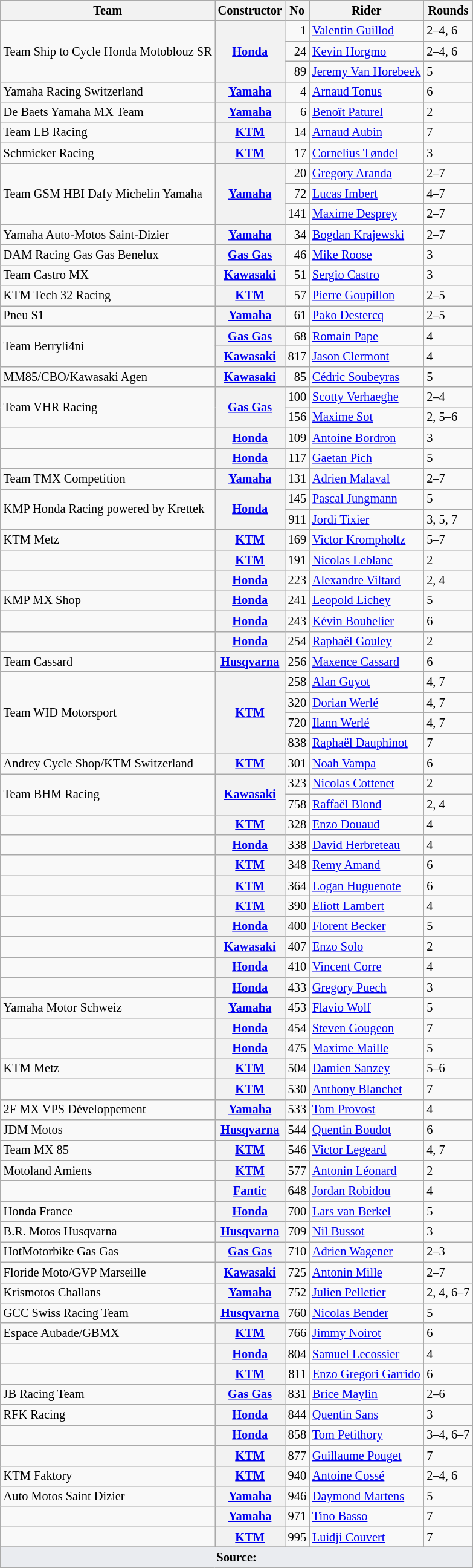<table class="wikitable" style="font-size: 85%;">
<tr>
<th>Team</th>
<th>Constructor</th>
<th>No</th>
<th>Rider</th>
<th>Rounds</th>
</tr>
<tr>
<td rowspan=3>Team Ship to Cycle Honda Motoblouz SR</td>
<th rowspan=3><a href='#'>Honda</a></th>
<td align="right">1</td>
<td> <a href='#'>Valentin Guillod</a></td>
<td>2–4, 6</td>
</tr>
<tr>
<td align="right">24</td>
<td> <a href='#'>Kevin Horgmo</a></td>
<td>2–4, 6</td>
</tr>
<tr>
<td align="right">89</td>
<td> <a href='#'>Jeremy Van Horebeek</a></td>
<td>5</td>
</tr>
<tr>
<td>Yamaha Racing Switzerland</td>
<th><a href='#'>Yamaha</a></th>
<td align="right">4</td>
<td> <a href='#'>Arnaud Tonus</a></td>
<td>6</td>
</tr>
<tr>
<td>De Baets Yamaha MX Team</td>
<th><a href='#'>Yamaha</a></th>
<td align="right">6</td>
<td> <a href='#'>Benoît Paturel</a></td>
<td>2</td>
</tr>
<tr>
<td>Team LB Racing</td>
<th><a href='#'>KTM</a></th>
<td align="right">14</td>
<td> <a href='#'>Arnaud Aubin</a></td>
<td>7</td>
</tr>
<tr>
<td>Schmicker Racing</td>
<th><a href='#'>KTM</a></th>
<td align="right">17</td>
<td> <a href='#'>Cornelius Tøndel</a></td>
<td>3</td>
</tr>
<tr>
<td rowspan=3>Team GSM HBI Dafy Michelin Yamaha</td>
<th rowspan=3><a href='#'>Yamaha</a></th>
<td align="right">20</td>
<td> <a href='#'>Gregory Aranda</a></td>
<td>2–7</td>
</tr>
<tr>
<td align="right">72</td>
<td> <a href='#'>Lucas Imbert</a></td>
<td>4–7</td>
</tr>
<tr>
<td align="right">141</td>
<td> <a href='#'>Maxime Desprey</a></td>
<td>2–7</td>
</tr>
<tr>
<td>Yamaha Auto-Motos Saint-Dizier</td>
<th><a href='#'>Yamaha</a></th>
<td align="right">34</td>
<td> <a href='#'>Bogdan Krajewski</a></td>
<td>2–7</td>
</tr>
<tr>
<td>DAM Racing Gas Gas Benelux</td>
<th><a href='#'>Gas Gas</a></th>
<td align="right">46</td>
<td> <a href='#'>Mike Roose</a></td>
<td>3</td>
</tr>
<tr>
<td>Team Castro MX</td>
<th><a href='#'>Kawasaki</a></th>
<td align="right">51</td>
<td> <a href='#'>Sergio Castro</a></td>
<td>3</td>
</tr>
<tr>
<td>KTM Tech 32 Racing</td>
<th><a href='#'>KTM</a></th>
<td align="right">57</td>
<td> <a href='#'>Pierre Goupillon</a></td>
<td>2–5</td>
</tr>
<tr>
<td>Pneu S1</td>
<th><a href='#'>Yamaha</a></th>
<td align="right">61</td>
<td> <a href='#'>Pako Destercq</a></td>
<td>2–5</td>
</tr>
<tr>
<td rowspan=2>Team Berryli4ni</td>
<th><a href='#'>Gas Gas</a></th>
<td align="right">68</td>
<td> <a href='#'>Romain Pape</a></td>
<td>4</td>
</tr>
<tr>
<th><a href='#'>Kawasaki</a></th>
<td align="right">817</td>
<td> <a href='#'>Jason Clermont</a></td>
<td>4</td>
</tr>
<tr>
<td>MM85/CBO/Kawasaki Agen</td>
<th><a href='#'>Kawasaki</a></th>
<td align="right">85</td>
<td> <a href='#'>Cédric Soubeyras</a></td>
<td>5</td>
</tr>
<tr>
<td rowspan=2>Team VHR Racing</td>
<th rowspan=2><a href='#'>Gas Gas</a></th>
<td align="right">100</td>
<td> <a href='#'>Scotty Verhaeghe</a></td>
<td>2–4</td>
</tr>
<tr>
<td align="right">156</td>
<td> <a href='#'>Maxime Sot</a></td>
<td>2, 5–6</td>
</tr>
<tr>
<td></td>
<th><a href='#'>Honda</a></th>
<td align="right">109</td>
<td> <a href='#'>Antoine Bordron</a></td>
<td>3</td>
</tr>
<tr>
<td></td>
<th><a href='#'>Honda</a></th>
<td align="right">117</td>
<td> <a href='#'>Gaetan Pich</a></td>
<td>5</td>
</tr>
<tr>
<td>Team TMX Competition</td>
<th><a href='#'>Yamaha</a></th>
<td align="right">131</td>
<td> <a href='#'>Adrien Malaval</a></td>
<td>2–7</td>
</tr>
<tr>
<td rowspan=2>KMP Honda Racing powered by Krettek</td>
<th rowspan=2><a href='#'>Honda</a></th>
<td align="right">145</td>
<td> <a href='#'>Pascal Jungmann</a></td>
<td>5</td>
</tr>
<tr>
<td align="right">911</td>
<td> <a href='#'>Jordi Tixier</a></td>
<td>3, 5, 7</td>
</tr>
<tr>
<td>KTM Metz</td>
<th><a href='#'>KTM</a></th>
<td align="right">169</td>
<td> <a href='#'>Victor Krompholtz</a></td>
<td>5–7</td>
</tr>
<tr>
<td></td>
<th><a href='#'>KTM</a></th>
<td align="right">191</td>
<td> <a href='#'>Nicolas Leblanc</a></td>
<td>2</td>
</tr>
<tr>
<td></td>
<th><a href='#'>Honda</a></th>
<td align="right">223</td>
<td> <a href='#'>Alexandre Viltard</a></td>
<td>2, 4</td>
</tr>
<tr>
<td>KMP MX Shop</td>
<th><a href='#'>Honda</a></th>
<td align="right">241</td>
<td> <a href='#'>Leopold Lichey</a></td>
<td>5</td>
</tr>
<tr>
<td></td>
<th><a href='#'>Honda</a></th>
<td align="right">243</td>
<td> <a href='#'>Kévin Bouhelier</a></td>
<td>6</td>
</tr>
<tr>
<td></td>
<th><a href='#'>Honda</a></th>
<td align="right">254</td>
<td> <a href='#'>Raphaël Gouley</a></td>
<td>2</td>
</tr>
<tr>
<td>Team Cassard</td>
<th><a href='#'>Husqvarna</a></th>
<td align="right">256</td>
<td> <a href='#'>Maxence Cassard</a></td>
<td>6</td>
</tr>
<tr>
<td rowspan=4>Team WID Motorsport</td>
<th rowspan=4><a href='#'>KTM</a></th>
<td align="right">258</td>
<td> <a href='#'>Alan Guyot</a></td>
<td>4, 7</td>
</tr>
<tr>
<td align="right">320</td>
<td> <a href='#'>Dorian Werlé</a></td>
<td>4, 7</td>
</tr>
<tr>
<td align="right">720</td>
<td> <a href='#'>Ilann Werlé</a></td>
<td>4, 7</td>
</tr>
<tr>
<td align="right">838</td>
<td> <a href='#'>Raphaël Dauphinot</a></td>
<td>7</td>
</tr>
<tr>
<td>Andrey Cycle Shop/KTM Switzerland</td>
<th><a href='#'>KTM</a></th>
<td align="right">301</td>
<td> <a href='#'>Noah Vampa</a></td>
<td>6</td>
</tr>
<tr>
<td rowspan=2>Team BHM Racing</td>
<th rowspan=2><a href='#'>Kawasaki</a></th>
<td align="right">323</td>
<td> <a href='#'>Nicolas Cottenet</a></td>
<td>2</td>
</tr>
<tr>
<td align="right">758</td>
<td> <a href='#'>Raffaël Blond</a></td>
<td>2, 4</td>
</tr>
<tr>
<td></td>
<th><a href='#'>KTM</a></th>
<td align="right">328</td>
<td> <a href='#'>Enzo Douaud</a></td>
<td>4</td>
</tr>
<tr>
<td></td>
<th><a href='#'>Honda</a></th>
<td align="right">338</td>
<td> <a href='#'>David Herbreteau</a></td>
<td>4</td>
</tr>
<tr>
<td></td>
<th><a href='#'>KTM</a></th>
<td align="right">348</td>
<td> <a href='#'>Remy Amand</a></td>
<td>6</td>
</tr>
<tr>
<td></td>
<th><a href='#'>KTM</a></th>
<td align="right">364</td>
<td> <a href='#'>Logan Huguenote</a></td>
<td>6</td>
</tr>
<tr>
<td></td>
<th><a href='#'>KTM</a></th>
<td align="right">390</td>
<td> <a href='#'>Eliott Lambert</a></td>
<td>4</td>
</tr>
<tr>
<td></td>
<th><a href='#'>Honda</a></th>
<td align="right">400</td>
<td> <a href='#'>Florent Becker</a></td>
<td>5</td>
</tr>
<tr>
<td></td>
<th><a href='#'>Kawasaki</a></th>
<td align="right">407</td>
<td> <a href='#'>Enzo Solo</a></td>
<td>2</td>
</tr>
<tr>
<td></td>
<th><a href='#'>Honda</a></th>
<td align="right">410</td>
<td> <a href='#'>Vincent Corre</a></td>
<td>4</td>
</tr>
<tr>
<td></td>
<th><a href='#'>Honda</a></th>
<td align="right">433</td>
<td> <a href='#'>Gregory Puech</a></td>
<td>3</td>
</tr>
<tr>
<td>Yamaha Motor Schweiz</td>
<th><a href='#'>Yamaha</a></th>
<td align="right">453</td>
<td> <a href='#'>Flavio Wolf</a></td>
<td>5</td>
</tr>
<tr>
<td></td>
<th><a href='#'>Honda</a></th>
<td align="right">454</td>
<td> <a href='#'>Steven Gougeon</a></td>
<td>7</td>
</tr>
<tr>
<td></td>
<th><a href='#'>Honda</a></th>
<td align="right">475</td>
<td> <a href='#'>Maxime Maille</a></td>
<td>5</td>
</tr>
<tr>
<td>KTM Metz</td>
<th><a href='#'>KTM</a></th>
<td align="right">504</td>
<td> <a href='#'>Damien Sanzey</a></td>
<td>5–6</td>
</tr>
<tr>
<td></td>
<th><a href='#'>KTM</a></th>
<td align="right">530</td>
<td> <a href='#'>Anthony Blanchet</a></td>
<td>7</td>
</tr>
<tr>
<td>2F MX VPS Développement</td>
<th><a href='#'>Yamaha</a></th>
<td align="right">533</td>
<td> <a href='#'>Tom Provost</a></td>
<td>4</td>
</tr>
<tr>
<td>JDM Motos</td>
<th><a href='#'>Husqvarna</a></th>
<td align="right">544</td>
<td> <a href='#'>Quentin Boudot</a></td>
<td>6</td>
</tr>
<tr>
<td>Team MX 85</td>
<th><a href='#'>KTM</a></th>
<td align="right">546</td>
<td> <a href='#'>Victor Legeard</a></td>
<td>4, 7</td>
</tr>
<tr>
<td>Motoland Amiens</td>
<th><a href='#'>KTM</a></th>
<td align="right">577</td>
<td> <a href='#'>Antonin Léonard</a></td>
<td>2</td>
</tr>
<tr>
<td></td>
<th><a href='#'>Fantic</a></th>
<td align="right">648</td>
<td> <a href='#'>Jordan Robidou</a></td>
<td>4</td>
</tr>
<tr>
<td>Honda France</td>
<th><a href='#'>Honda</a></th>
<td align="right">700</td>
<td> <a href='#'>Lars van Berkel</a></td>
<td>5</td>
</tr>
<tr>
<td>B.R. Motos Husqvarna</td>
<th><a href='#'>Husqvarna</a></th>
<td align="right">709</td>
<td> <a href='#'>Nil Bussot</a></td>
<td>3</td>
</tr>
<tr>
<td>HotMotorbike Gas Gas</td>
<th><a href='#'>Gas Gas</a></th>
<td align="right">710</td>
<td> <a href='#'>Adrien Wagener</a></td>
<td>2–3</td>
</tr>
<tr>
<td>Floride Moto/GVP Marseille</td>
<th><a href='#'>Kawasaki</a></th>
<td align="right">725</td>
<td> <a href='#'>Antonin Mille</a></td>
<td>2–7</td>
</tr>
<tr>
<td>Krismotos Challans</td>
<th><a href='#'>Yamaha</a></th>
<td align="right">752</td>
<td> <a href='#'>Julien Pelletier</a></td>
<td>2, 4, 6–7</td>
</tr>
<tr>
<td>GCC Swiss Racing Team</td>
<th><a href='#'>Husqvarna</a></th>
<td align="right">760</td>
<td> <a href='#'>Nicolas Bender</a></td>
<td>5</td>
</tr>
<tr>
<td>Espace Aubade/GBMX</td>
<th><a href='#'>KTM</a></th>
<td align="right">766</td>
<td> <a href='#'>Jimmy Noirot</a></td>
<td>6</td>
</tr>
<tr>
<td></td>
<th><a href='#'>Honda</a></th>
<td align="right">804</td>
<td> <a href='#'>Samuel Lecossier</a></td>
<td>4</td>
</tr>
<tr>
<td></td>
<th><a href='#'>KTM</a></th>
<td align="right">811</td>
<td> <a href='#'>Enzo Gregori Garrido</a></td>
<td>6</td>
</tr>
<tr>
<td>JB Racing Team</td>
<th><a href='#'>Gas Gas</a></th>
<td align="right">831</td>
<td> <a href='#'>Brice Maylin</a></td>
<td>2–6</td>
</tr>
<tr>
<td>RFK Racing</td>
<th><a href='#'>Honda</a></th>
<td align="right">844</td>
<td> <a href='#'>Quentin Sans</a></td>
<td>3</td>
</tr>
<tr>
<td></td>
<th><a href='#'>Honda</a></th>
<td align="right">858</td>
<td> <a href='#'>Tom Petithory</a></td>
<td>3–4, 6–7</td>
</tr>
<tr>
<td></td>
<th><a href='#'>KTM</a></th>
<td align="right">877</td>
<td> <a href='#'>Guillaume Pouget</a></td>
<td>7</td>
</tr>
<tr>
<td>KTM Faktory</td>
<th><a href='#'>KTM</a></th>
<td align="right">940</td>
<td> <a href='#'>Antoine Cossé</a></td>
<td>2–4, 6</td>
</tr>
<tr>
<td>Auto Motos Saint Dizier</td>
<th><a href='#'>Yamaha</a></th>
<td align="right">946</td>
<td> <a href='#'>Daymond Martens</a></td>
<td>5</td>
</tr>
<tr>
<td></td>
<th><a href='#'>Yamaha</a></th>
<td align="right">971</td>
<td> <a href='#'>Tino Basso</a></td>
<td>7</td>
</tr>
<tr>
<td></td>
<th><a href='#'>KTM</a></th>
<td align="right">995</td>
<td> <a href='#'>Luidji Couvert</a></td>
<td>7</td>
</tr>
<tr>
</tr>
<tr class="sortbottom">
<td colspan=5 align="bottom" style="background-color:#EAECF0; text-align:center"><strong>Source:</strong></td>
</tr>
</table>
